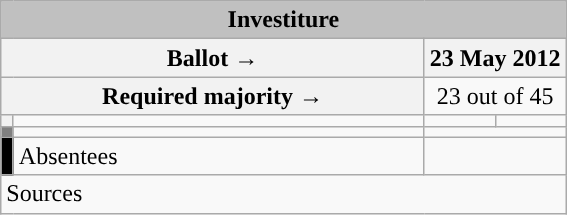<table class="wikitable" style="text-align:center;">
<tr bgcolor="#E9E9E9">
<td colspan="4" align="center" bgcolor="#C0C0C0"><strong>Investiture</strong></td>
</tr>
<tr>
<th colspan="2" width="275px">Ballot →</th>
<th colspan="2">23 May 2012</th>
</tr>
<tr>
<th colspan="2">Required majority →</th>
<td colspan="2">23 out of 45</td>
</tr>
<tr>
<th width="1px" style="background:"></th>
<td align="left"></td>
<td></td>
<td></td>
</tr>
<tr>
<th style="color:inherit;background:gray;"></th>
<td align="left"></td>
<td colspan="2"></td>
</tr>
<tr>
<th style="color:inherit;background:black;"></th>
<td align="left"><span>Absentees</span></td>
<td colspan="2"></td>
</tr>
<tr>
<td align="left" colspan="4">Sources</td>
</tr>
</table>
